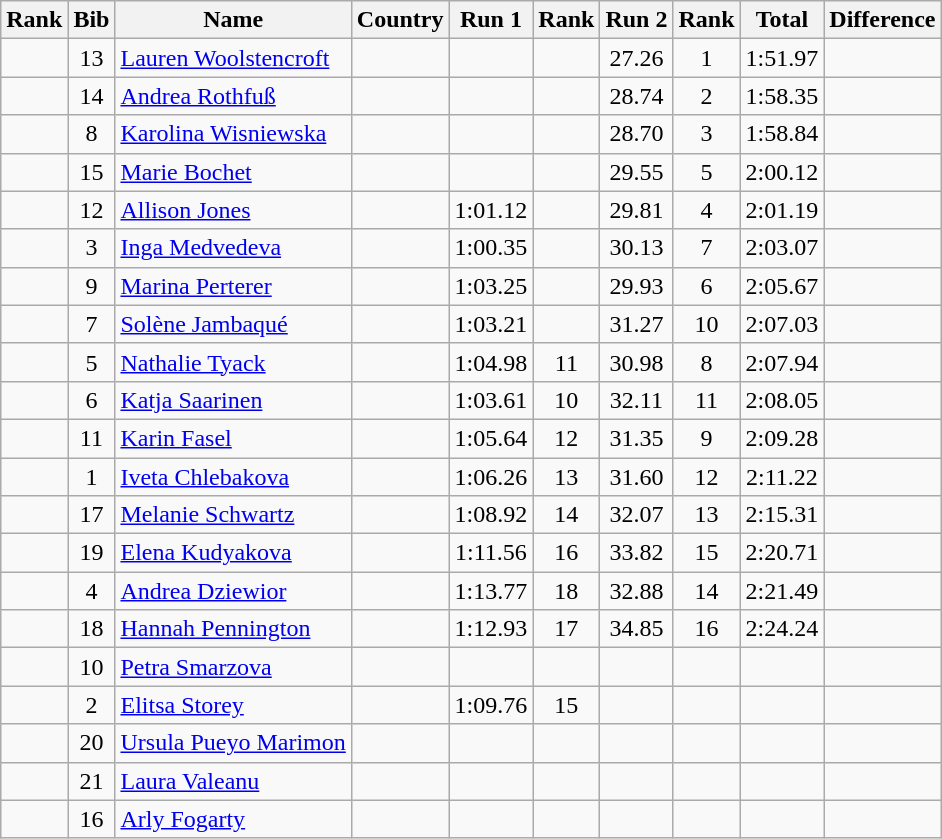<table class="wikitable sortable" style="text-align:center">
<tr>
<th>Rank</th>
<th>Bib</th>
<th>Name</th>
<th>Country</th>
<th>Run 1</th>
<th>Rank</th>
<th>Run 2</th>
<th>Rank</th>
<th>Total</th>
<th>Difference</th>
</tr>
<tr>
<td></td>
<td>13</td>
<td align=left><a href='#'>Lauren Woolstencroft</a></td>
<td align=left></td>
<td></td>
<td></td>
<td>27.26</td>
<td>1</td>
<td>1:51.97</td>
<td></td>
</tr>
<tr>
<td></td>
<td>14</td>
<td align=left><a href='#'>Andrea Rothfuß</a></td>
<td align=left></td>
<td></td>
<td></td>
<td>28.74</td>
<td>2</td>
<td>1:58.35</td>
<td></td>
</tr>
<tr>
<td></td>
<td>8</td>
<td align=left><a href='#'>Karolina Wisniewska</a></td>
<td align=left></td>
<td></td>
<td></td>
<td>28.70</td>
<td>3</td>
<td>1:58.84</td>
<td></td>
</tr>
<tr>
<td></td>
<td>15</td>
<td align=left><a href='#'>Marie Bochet</a></td>
<td align=left></td>
<td></td>
<td></td>
<td>29.55</td>
<td>5</td>
<td>2:00.12</td>
<td></td>
</tr>
<tr>
<td></td>
<td>12</td>
<td align=left><a href='#'>Allison Jones</a></td>
<td align=left></td>
<td>1:01.12</td>
<td></td>
<td>29.81</td>
<td>4</td>
<td>2:01.19</td>
<td></td>
</tr>
<tr>
<td></td>
<td>3</td>
<td align=left><a href='#'>Inga Medvedeva</a></td>
<td align=left></td>
<td>1:00.35</td>
<td></td>
<td>30.13</td>
<td>7</td>
<td>2:03.07</td>
<td></td>
</tr>
<tr>
<td></td>
<td>9</td>
<td align=left><a href='#'>Marina Perterer</a></td>
<td align=left></td>
<td>1:03.25</td>
<td></td>
<td>29.93</td>
<td>6</td>
<td>2:05.67</td>
<td></td>
</tr>
<tr>
<td></td>
<td>7</td>
<td align=left><a href='#'>Solène Jambaqué</a></td>
<td align=left></td>
<td>1:03.21</td>
<td></td>
<td>31.27</td>
<td>10</td>
<td>2:07.03</td>
<td></td>
</tr>
<tr>
<td></td>
<td>5</td>
<td align=left><a href='#'>Nathalie Tyack</a></td>
<td align=left></td>
<td>1:04.98</td>
<td>11</td>
<td>30.98</td>
<td>8</td>
<td>2:07.94</td>
<td></td>
</tr>
<tr>
<td></td>
<td>6</td>
<td align=left><a href='#'>Katja Saarinen</a></td>
<td align=left></td>
<td>1:03.61</td>
<td>10</td>
<td>32.11</td>
<td>11</td>
<td>2:08.05</td>
<td></td>
</tr>
<tr>
<td></td>
<td>11</td>
<td align=left><a href='#'>Karin Fasel</a></td>
<td align=left></td>
<td>1:05.64</td>
<td>12</td>
<td>31.35</td>
<td>9</td>
<td>2:09.28</td>
<td></td>
</tr>
<tr>
<td></td>
<td>1</td>
<td align=left><a href='#'>Iveta Chlebakova</a></td>
<td align=left></td>
<td>1:06.26</td>
<td>13</td>
<td>31.60</td>
<td>12</td>
<td>2:11.22</td>
<td></td>
</tr>
<tr>
<td></td>
<td>17</td>
<td align=left><a href='#'>Melanie Schwartz</a></td>
<td align=left></td>
<td>1:08.92</td>
<td>14</td>
<td>32.07</td>
<td>13</td>
<td>2:15.31</td>
<td></td>
</tr>
<tr>
<td></td>
<td>19</td>
<td align=left><a href='#'>Elena Kudyakova</a></td>
<td align=left></td>
<td>1:11.56</td>
<td>16</td>
<td>33.82</td>
<td>15</td>
<td>2:20.71</td>
<td></td>
</tr>
<tr>
<td></td>
<td>4</td>
<td align=left><a href='#'>Andrea Dziewior</a></td>
<td align=left></td>
<td>1:13.77</td>
<td>18</td>
<td>32.88</td>
<td>14</td>
<td>2:21.49</td>
<td></td>
</tr>
<tr>
<td></td>
<td>18</td>
<td align=left><a href='#'>Hannah Pennington</a></td>
<td align=left></td>
<td>1:12.93</td>
<td>17</td>
<td>34.85</td>
<td>16</td>
<td>2:24.24</td>
<td></td>
</tr>
<tr>
<td></td>
<td>10</td>
<td align=left><a href='#'>Petra Smarzova</a></td>
<td align=left></td>
<td></td>
<td></td>
<td></td>
<td></td>
<td></td>
<td></td>
</tr>
<tr>
<td></td>
<td>2</td>
<td align=left><a href='#'>Elitsa Storey</a></td>
<td align=left></td>
<td>1:09.76</td>
<td>15</td>
<td></td>
<td></td>
<td></td>
<td></td>
</tr>
<tr>
<td></td>
<td>20</td>
<td align=left><a href='#'>Ursula Pueyo Marimon</a></td>
<td align=left></td>
<td></td>
<td></td>
<td></td>
<td></td>
<td></td>
<td></td>
</tr>
<tr>
<td></td>
<td>21</td>
<td align=left><a href='#'>Laura Valeanu</a></td>
<td align=left></td>
<td></td>
<td></td>
<td></td>
<td></td>
<td></td>
<td></td>
</tr>
<tr>
<td></td>
<td>16</td>
<td align=left><a href='#'>Arly Fogarty</a></td>
<td align=left></td>
<td></td>
<td></td>
<td></td>
<td></td>
<td></td>
<td></td>
</tr>
</table>
